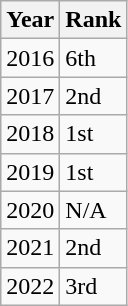<table class="wikitable">
<tr>
<th>Year</th>
<th>Rank</th>
</tr>
<tr>
<td>2016</td>
<td>6th</td>
</tr>
<tr>
<td>2017</td>
<td>2nd</td>
</tr>
<tr>
<td>2018</td>
<td>1st</td>
</tr>
<tr>
<td>2019</td>
<td>1st</td>
</tr>
<tr>
<td>2020</td>
<td>N/A</td>
</tr>
<tr>
<td>2021</td>
<td>2nd</td>
</tr>
<tr>
<td>2022</td>
<td>3rd</td>
</tr>
</table>
